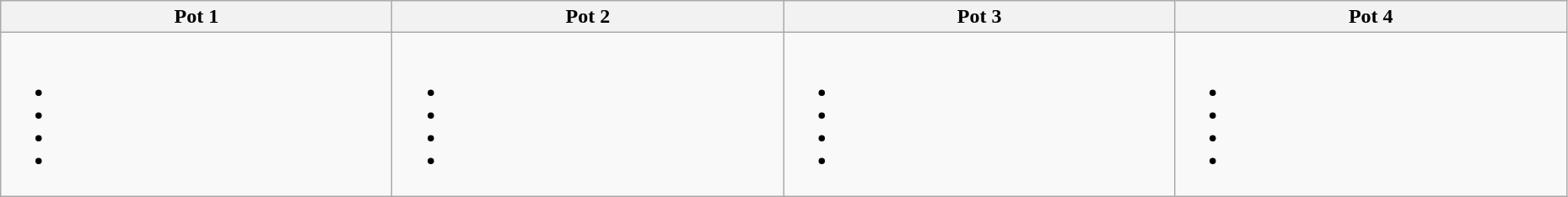<table class="wikitable" style="width:98%">
<tr>
<th width=25%>Pot 1</th>
<th width=25%>Pot 2</th>
<th width=25%>Pot 3</th>
<th width=25%>Pot 4</th>
</tr>
<tr>
<td><br><ul><li></li><li></li><li></li><li></li></ul></td>
<td><br><ul><li></li><li></li><li></li><li></li></ul></td>
<td><br><ul><li></li><li></li><li></li><li></li></ul></td>
<td><br><ul><li></li><li></li><li></li><li></li></ul></td>
</tr>
</table>
